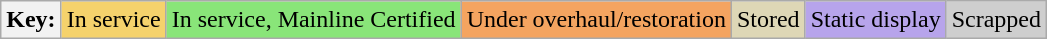<table class="wikitable">
<tr>
<th>Key:</th>
<td bgcolor=#F5D26C>In service</td>
<td bgcolor=#89E579>In service, Mainline Certified</td>
<td bgcolor=#f4a460>Under overhaul/restoration</td>
<td bgcolor=#DED7B6>Stored</td>
<td bgcolor=#B7A4EB>Static display</td>
<td bgcolor=#cecece>Scrapped</td>
</tr>
</table>
